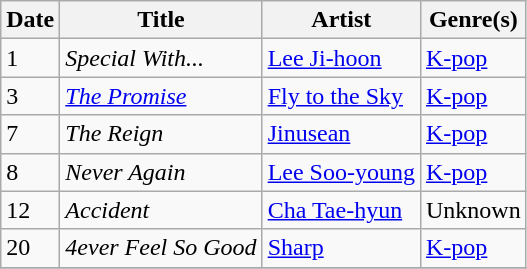<table class="wikitable" style="text-align: left;">
<tr>
<th>Date</th>
<th>Title</th>
<th>Artist</th>
<th>Genre(s)</th>
</tr>
<tr>
<td>1</td>
<td><em>Special With...</em></td>
<td><a href='#'>Lee Ji-hoon</a></td>
<td><a href='#'>K-pop</a></td>
</tr>
<tr>
<td>3</td>
<td><em><a href='#'>The Promise</a></em></td>
<td><a href='#'>Fly to the Sky</a></td>
<td><a href='#'>K-pop</a></td>
</tr>
<tr>
<td>7</td>
<td><em>The Reign</em></td>
<td><a href='#'>Jinusean</a></td>
<td><a href='#'>K-pop</a></td>
</tr>
<tr>
<td>8</td>
<td><em>Never Again</em></td>
<td><a href='#'>Lee Soo-young</a></td>
<td><a href='#'>K-pop</a></td>
</tr>
<tr>
<td>12</td>
<td><em>Accident</em></td>
<td><a href='#'>Cha Tae-hyun</a></td>
<td>Unknown</td>
</tr>
<tr>
<td>20</td>
<td><em>4ever Feel So Good</em></td>
<td><a href='#'>Sharp</a></td>
<td><a href='#'>K-pop</a></td>
</tr>
<tr>
</tr>
</table>
